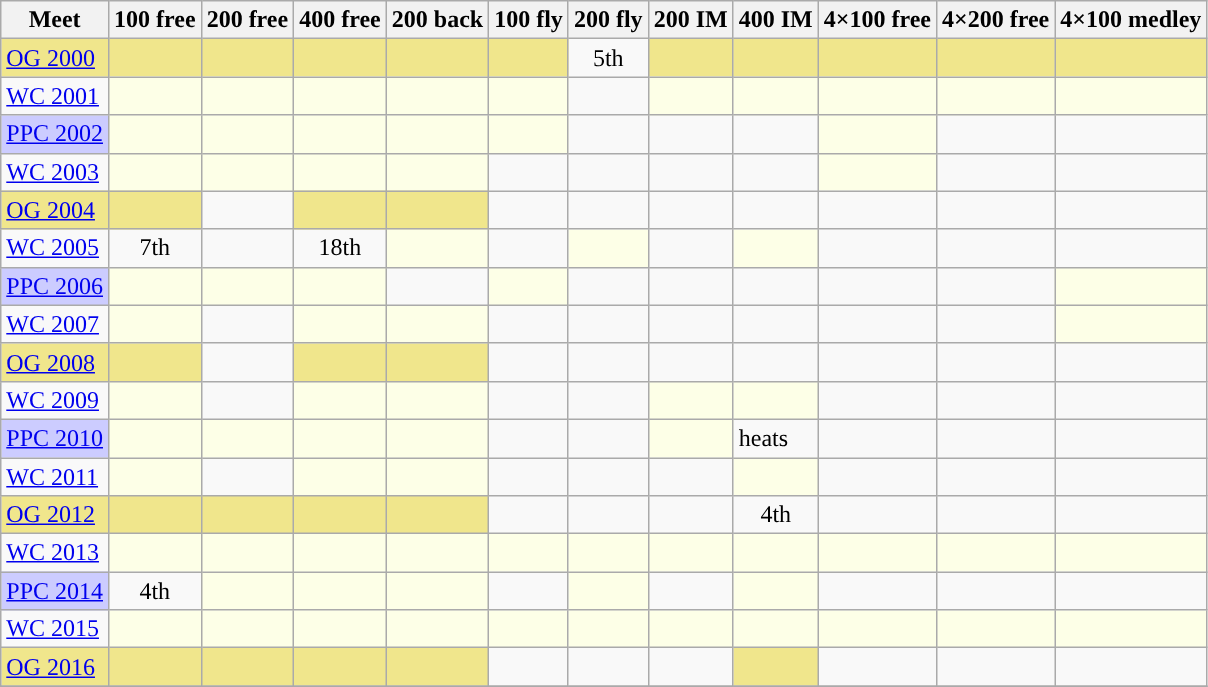<table class="sortable wikitable">
<tr>
<th>Meet</th>
<th class="unsortable">100 free</th>
<th class="unsortable">200 free</th>
<th class="unsortable">400 free</th>
<th class="unsortable">200 back</th>
<th class="unsortable">100 fly</th>
<th class="unsortable">200 fly</th>
<th class="unsortable">200 IM</th>
<th class="unsortable">400 IM</th>
<th class="unsortable">4×100 free</th>
<th class="unsortable">4×200 free</th>
<th class="unsortable">4×100 medley</th>
</tr>
<tr>
<td style="background:#f0e68c"><a href='#'>OG 2000</a></td>
<td style="background:#f0e68c"></td>
<td style="background:#f0e68c"></td>
<td style="background:#f0e68c"></td>
<td style="background:#f0e68c"></td>
<td style="background:#f0e68c"></td>
<td align="center">5th</td>
<td style="background:#f0e68c"></td>
<td style="background:#f0e68c"></td>
<td style="background:#f0e68c"></td>
<td style="background:#f0e68c"></td>
<td style="background:#f0e68c"></td>
</tr>
<tr>
<td><a href='#'>WC 2001</a></td>
<td style="background:#fdffe7"></td>
<td style="background:#fdffe7"></td>
<td style="background:#fdffe7"></td>
<td style="background:#fdffe7"></td>
<td style="background:#fdffe7"></td>
<td align="center"></td>
<td style="background:#fdffe7"></td>
<td style="background:#fdffe7"></td>
<td style="background:#fdffe7"></td>
<td style="background:#fdffe7"></td>
<td style="background:#fdffe7"></td>
</tr>
<tr>
<td style="background:#ccccff"><a href='#'>PPC 2002</a></td>
<td style="background:#fdffe7"></td>
<td style="background:#fdffe7"></td>
<td style="background:#fdffe7"></td>
<td style="background:#fdffe7"></td>
<td style="background:#fdffe7"></td>
<td align="center"></td>
<td align="center"></td>
<td align="center"></td>
<td style="background:#fdffe7"></td>
<td align="center"></td>
<td align="center"></td>
</tr>
<tr>
<td><a href='#'>WC 2003</a></td>
<td style="background:#fdffe7"></td>
<td style="background:#fdffe7"></td>
<td style="background:#fdffe7"></td>
<td style="background:#fdffe7"></td>
<td align="center"></td>
<td align="center"></td>
<td align="center"></td>
<td align="center"></td>
<td style="background:#fdffe7"></td>
<td align="center"></td>
<td align="center"></td>
</tr>
<tr>
<td style="background:#f0e68c"><a href='#'>OG 2004</a></td>
<td style="background:#f0e68c"></td>
<td align="center"></td>
<td style="background:#f0e68c"></td>
<td style="background:#f0e68c"></td>
<td align="center"></td>
<td align="center"></td>
<td align="center"></td>
<td align="center"></td>
<td align="center"></td>
<td align="center"></td>
<td align="center"></td>
</tr>
<tr>
<td><a href='#'>WC 2005</a></td>
<td align="center">7th</td>
<td align="center"></td>
<td align="center">18th</td>
<td style="background:#fdffe7"></td>
<td align="center"></td>
<td style="background:#fdffe7"></td>
<td align="center"></td>
<td style="background:#fdffe7"></td>
<td align="center"></td>
<td align="center"></td>
<td align="center"></td>
</tr>
<tr>
<td style="background:#ccccff"><a href='#'>PPC 2006</a></td>
<td style="background:#fdffe7"></td>
<td style="background:#fdffe7"></td>
<td style="background:#fdffe7"></td>
<td align="center"></td>
<td style="background:#fdffe7"></td>
<td align="center"></td>
<td align="center"></td>
<td align="center"></td>
<td align="center"></td>
<td align="center"></td>
<td style="background:#fdffe7"></td>
</tr>
<tr>
<td><a href='#'>WC 2007</a></td>
<td style="background:#fdffe7"></td>
<td align="center"></td>
<td style="background:#fdffe7"></td>
<td style="background:#fdffe7"></td>
<td align="center"></td>
<td align="center"></td>
<td align="center"></td>
<td align="center"></td>
<td align="center"></td>
<td align="center"></td>
<td style="background:#fdffe7"></td>
</tr>
<tr>
<td style="background:#f0e68c"><a href='#'>OG 2008</a></td>
<td style="background:#f0e68c"></td>
<td align="center"></td>
<td style="background:#f0e68c"></td>
<td style="background:#f0e68c"></td>
<td align="center"></td>
<td align="center"></td>
<td align="center"></td>
<td align="center"></td>
<td align="center"></td>
<td align="center"></td>
<td align="center"></td>
</tr>
<tr>
<td><a href='#'>WC 2009</a></td>
<td style="background:#fdffe7"></td>
<td align="center"></td>
<td style="background:#fdffe7"></td>
<td style="background:#fdffe7"></td>
<td align="center"></td>
<td align="center"></td>
<td style="background:#fdffe7"></td>
<td style="background:#fdffe7"></td>
<td align="center"></td>
<td align="center"></td>
<td align="center"></td>
</tr>
<tr>
<td style="background:#ccccff"><a href='#'>PPC 2010</a></td>
<td style="background:#fdffe7"></td>
<td style="background:#fdffe7"></td>
<td style="background:#fdffe7"></td>
<td style="background:#fdffe7"></td>
<td align="center"></td>
<td align="center"></td>
<td style="background:#fdffe7"></td>
<td>heats</td>
<td align="center"></td>
<td align="center"></td>
<td align="center"></td>
</tr>
<tr>
<td><a href='#'>WC 2011</a></td>
<td style="background:#fdffe7"></td>
<td align="center"></td>
<td style="background:#fdffe7"></td>
<td style="background:#fdffe7"></td>
<td align="center"></td>
<td align="center"></td>
<td align="center"></td>
<td style="background:#fdffe7"></td>
<td align="center"></td>
<td align="center"></td>
<td align="center"></td>
</tr>
<tr>
<td style="background:#f0e68c"><a href='#'>OG 2012</a></td>
<td style="background:#f0e68c"></td>
<td style="background:#f0e68c"></td>
<td style="background:#f0e68c"></td>
<td style="background:#f0e68c"></td>
<td align="center"></td>
<td align="center"></td>
<td align="center"></td>
<td align="center">4th</td>
<td align="center"></td>
<td align="center"></td>
<td align="center"></td>
</tr>
<tr>
<td><a href='#'>WC 2013</a></td>
<td style="background:#fdffe7"></td>
<td style="background:#fdffe7"></td>
<td style="background:#fdffe7"></td>
<td style="background:#fdffe7"></td>
<td style="background:#fdffe7"></td>
<td style="background:#fdffe7"></td>
<td style="background:#fdffe7"></td>
<td style="background:#fdffe7"></td>
<td style="background:#fdffe7"></td>
<td style="background:#fdffe7"></td>
<td style="background:#fdffe7"></td>
</tr>
<tr>
<td style="background:#ccccff"><a href='#'>PPC 2014</a></td>
<td align="center">4th</td>
<td style="background:#fdffe7"></td>
<td style="background:#fdffe7"></td>
<td style="background:#fdffe7"></td>
<td align="center"></td>
<td style="background:#fdffe7"></td>
<td align="center"></td>
<td style="background:#fdffe7"></td>
<td align="center"></td>
<td align="center"></td>
<td align="center"></td>
</tr>
<tr>
<td><a href='#'>WC 2015</a></td>
<td style="background:#fdffe7"></td>
<td style="background:#fdffe7"></td>
<td style="background:#fdffe7"></td>
<td style="background:#fdffe7"></td>
<td style="background:#fdffe7"></td>
<td style="background:#fdffe7"></td>
<td style="background:#fdffe7"></td>
<td style="background:#fdffe7"></td>
<td style="background:#fdffe7"></td>
<td style="background:#fdffe7"></td>
<td style="background:#fdffe7"></td>
</tr>
<tr>
<td style="background:#f0e68c"><a href='#'>OG 2016</a></td>
<td style="background:#f0e68c"></td>
<td style="background:#f0e68c"></td>
<td style="background:#f0e68c"></td>
<td style="background:#f0e68c"></td>
<td align="center"></td>
<td align="center"></td>
<td align="center"></td>
<td style="background:#f0e68c"></td>
<td align="center"></td>
<td align="center"></td>
<td align="center"></td>
</tr>
<tr>
</tr>
</table>
